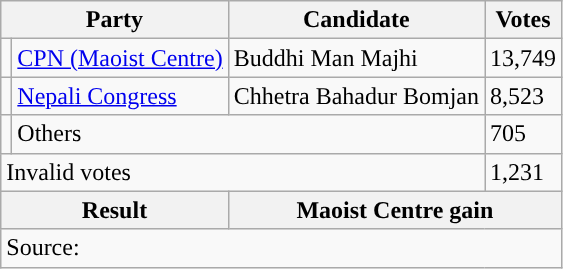<table class="wikitable">
<tr>
<th colspan="2">Party</th>
<th>Candidate</th>
<th>Votes</th>
</tr>
<tr>
<td style="background-color:"></td>
<td><a href='#'>CPN (Maoist Centre)</a></td>
<td>Buddhi Man Majhi</td>
<td>13,749</td>
</tr>
<tr>
<td style="background-color:"></td>
<td><a href='#'>Nepali Congress</a></td>
<td>Chhetra Bahadur Bomjan</td>
<td>8,523</td>
</tr>
<tr>
<td></td>
<td colspan="2">Others</td>
<td>705</td>
</tr>
<tr>
<td colspan="3">Invalid votes</td>
<td>1,231</td>
</tr>
<tr>
<th colspan="2">Result</th>
<th colspan="2">Maoist Centre gain</th>
</tr>
<tr>
<td colspan="4">Source: </td>
</tr>
</table>
